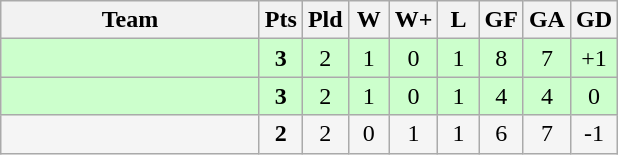<table class="wikitable" style="text-align:center;">
<tr>
<th width=165>Team</th>
<th width=20>Pts</th>
<th width=20>Pld</th>
<th width=20>W</th>
<th width=20>W+</th>
<th width=20>L</th>
<th width=20>GF</th>
<th width=20>GA</th>
<th width=20>GD</th>
</tr>
<tr align=center style="background:#ccffcc;">
<td style="text-align:left;"></td>
<td><strong>3</strong></td>
<td>2</td>
<td>1</td>
<td>0</td>
<td>1</td>
<td>8</td>
<td>7</td>
<td>+1</td>
</tr>
<tr align=center style="background:#ccffcc;">
<td style="text-align:left;"></td>
<td><strong>3</strong></td>
<td>2</td>
<td>1</td>
<td>0</td>
<td>1</td>
<td>4</td>
<td>4</td>
<td>0</td>
</tr>
<tr align=center style="background:#f5f5f5;">
<td style="text-align:left;"></td>
<td><strong>2</strong></td>
<td>2</td>
<td>0</td>
<td>1</td>
<td>1</td>
<td>6</td>
<td>7</td>
<td>-1</td>
</tr>
</table>
